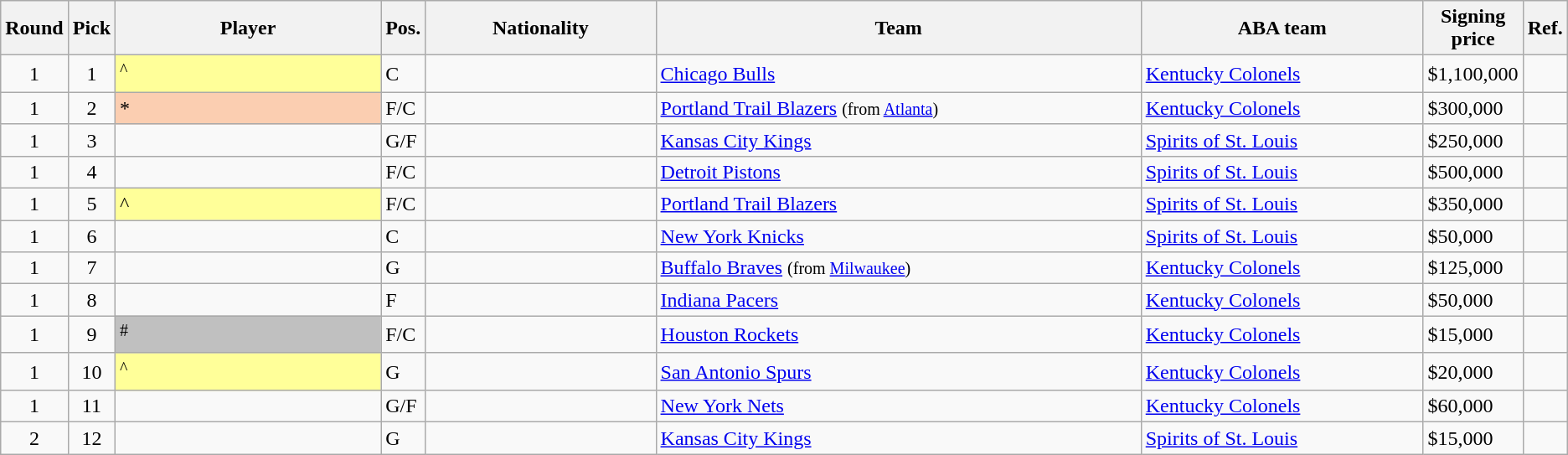<table class="wikitable sortable">
<tr>
<th width="1%">Round</th>
<th width="1%">Pick</th>
<th width="19%">Player</th>
<th width="1%">Pos.</th>
<th width="16%">Nationality</th>
<th width="35%">Team</th>
<th width="20%">ABA team</th>
<th width="5%">Signing price</th>
<th class="unsortable" width="1%">Ref.</th>
</tr>
<tr>
<td align=center>1</td>
<td align=center>1</td>
<td bgcolor="#FFFF99"><sup>^</sup></td>
<td>C</td>
<td></td>
<td><a href='#'>Chicago Bulls</a></td>
<td><a href='#'>Kentucky Colonels</a></td>
<td>$1,100,000</td>
<td align=center></td>
</tr>
<tr>
<td align=center>1</td>
<td align=center>2</td>
<td bgcolor="#FBCEB1">*</td>
<td>F/C</td>
<td></td>
<td><a href='#'>Portland Trail Blazers</a> <small>(from <a href='#'>Atlanta</a>)</small></td>
<td><a href='#'>Kentucky Colonels</a></td>
<td>$300,000</td>
<td align=center></td>
</tr>
<tr>
<td align=center>1</td>
<td align=center>3</td>
<td></td>
<td>G/F</td>
<td></td>
<td><a href='#'>Kansas City Kings</a></td>
<td><a href='#'>Spirits of St. Louis</a></td>
<td>$250,000</td>
<td align=center></td>
</tr>
<tr>
<td align=center>1</td>
<td align=center>4</td>
<td></td>
<td>F/C</td>
<td></td>
<td><a href='#'>Detroit Pistons</a></td>
<td><a href='#'>Spirits of St. Louis</a></td>
<td>$500,000</td>
<td align=center></td>
</tr>
<tr>
<td align=center>1</td>
<td align=center>5</td>
<td bgcolor="#FFFF99">^</td>
<td>F/C</td>
<td></td>
<td><a href='#'>Portland Trail Blazers</a></td>
<td><a href='#'>Spirits of St. Louis</a></td>
<td>$350,000</td>
<td align=center></td>
</tr>
<tr>
<td align=center>1</td>
<td align=center>6</td>
<td></td>
<td>C</td>
<td></td>
<td><a href='#'>New York Knicks</a></td>
<td><a href='#'>Spirits of St. Louis</a></td>
<td>$50,000</td>
<td align=center></td>
</tr>
<tr>
<td align=center>1</td>
<td align=center>7</td>
<td></td>
<td>G</td>
<td></td>
<td><a href='#'>Buffalo Braves</a> <small>(from <a href='#'>Milwaukee</a>)</small></td>
<td><a href='#'>Kentucky Colonels</a></td>
<td>$125,000</td>
<td align=center></td>
</tr>
<tr>
<td align=center>1</td>
<td align=center>8</td>
<td></td>
<td>F</td>
<td></td>
<td><a href='#'>Indiana Pacers</a></td>
<td><a href='#'>Kentucky Colonels</a></td>
<td>$50,000</td>
<td align=center></td>
</tr>
<tr>
<td align=center>1</td>
<td align=center>9</td>
<td bgcolor="#C0C0C0"><sup>#</sup></td>
<td>F/C</td>
<td></td>
<td><a href='#'>Houston Rockets</a></td>
<td><a href='#'>Kentucky Colonels</a></td>
<td>$15,000</td>
<td align=center></td>
</tr>
<tr>
<td align=center>1</td>
<td align=center>10</td>
<td bgcolor="#FFFF99"><sup>^</sup></td>
<td>G</td>
<td></td>
<td><a href='#'>San Antonio Spurs</a></td>
<td><a href='#'>Kentucky Colonels</a></td>
<td>$20,000</td>
<td align=center></td>
</tr>
<tr>
<td align=center>1</td>
<td align=center>11</td>
<td></td>
<td>G/F</td>
<td></td>
<td><a href='#'>New York Nets</a></td>
<td><a href='#'>Kentucky Colonels</a></td>
<td>$60,000</td>
<td align=center></td>
</tr>
<tr>
<td align=center>2</td>
<td align=center>12</td>
<td></td>
<td>G</td>
<td></td>
<td><a href='#'>Kansas City Kings</a></td>
<td><a href='#'>Spirits of St. Louis</a></td>
<td>$15,000</td>
<td align=center></td>
</tr>
</table>
